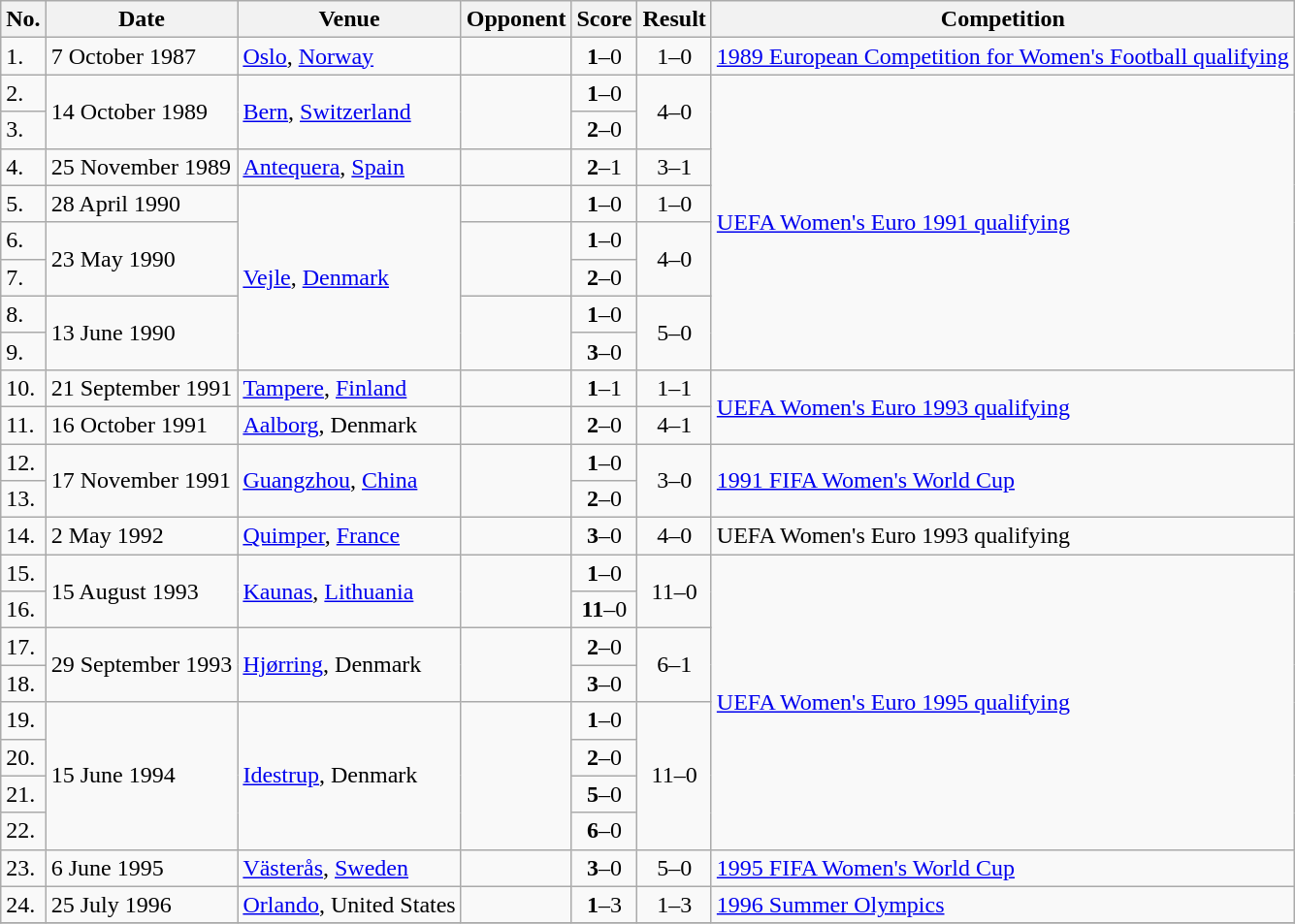<table class="wikitable">
<tr>
<th>No.</th>
<th>Date</th>
<th>Venue</th>
<th>Opponent</th>
<th>Score</th>
<th>Result</th>
<th>Competition</th>
</tr>
<tr>
<td>1.</td>
<td>7 October 1987</td>
<td><a href='#'>Oslo</a>, <a href='#'>Norway</a></td>
<td></td>
<td align=center><strong>1</strong>–0</td>
<td align=center>1–0</td>
<td><a href='#'>1989 European Competition for Women's Football qualifying</a></td>
</tr>
<tr>
<td>2.</td>
<td rowspan=2>14 October 1989</td>
<td rowspan=2><a href='#'>Bern</a>, <a href='#'>Switzerland</a></td>
<td rowspan=2></td>
<td align=center><strong>1</strong>–0</td>
<td rowspan=2 align=center>4–0</td>
<td rowspan=8><a href='#'>UEFA Women's Euro 1991 qualifying</a></td>
</tr>
<tr>
<td>3.</td>
<td align=center><strong>2</strong>–0</td>
</tr>
<tr>
<td>4.</td>
<td>25 November 1989</td>
<td><a href='#'>Antequera</a>, <a href='#'>Spain</a></td>
<td></td>
<td align=center><strong>2</strong>–1</td>
<td align=center>3–1</td>
</tr>
<tr>
<td>5.</td>
<td>28 April 1990</td>
<td rowspan=5><a href='#'>Vejle</a>, <a href='#'>Denmark</a></td>
<td></td>
<td align=center><strong>1</strong>–0</td>
<td align=center>1–0</td>
</tr>
<tr>
<td>6.</td>
<td rowspan=2>23 May 1990</td>
<td rowspan=2></td>
<td align=center><strong>1</strong>–0</td>
<td rowspan=2 align=center>4–0</td>
</tr>
<tr>
<td>7.</td>
<td align=center><strong>2</strong>–0</td>
</tr>
<tr>
<td>8.</td>
<td rowspan=2>13 June 1990</td>
<td rowspan=2></td>
<td align=center><strong>1</strong>–0</td>
<td rowspan=2 align=center>5–0</td>
</tr>
<tr>
<td>9.</td>
<td align=center><strong>3</strong>–0</td>
</tr>
<tr>
<td>10.</td>
<td>21 September 1991</td>
<td><a href='#'>Tampere</a>, <a href='#'>Finland</a></td>
<td></td>
<td align=center><strong>1</strong>–1</td>
<td align=center>1–1</td>
<td rowspan=2><a href='#'>UEFA Women's Euro 1993 qualifying</a></td>
</tr>
<tr>
<td>11.</td>
<td>16 October 1991</td>
<td><a href='#'>Aalborg</a>, Denmark</td>
<td></td>
<td align=center><strong>2</strong>–0</td>
<td align=center>4–1</td>
</tr>
<tr>
<td>12.</td>
<td rowspan=2>17 November 1991</td>
<td rowspan=2><a href='#'>Guangzhou</a>, <a href='#'>China</a></td>
<td rowspan=2></td>
<td align=center><strong>1</strong>–0</td>
<td rowspan=2 align=center>3–0</td>
<td rowspan=2><a href='#'>1991 FIFA Women's World Cup</a></td>
</tr>
<tr>
<td>13.</td>
<td align=center><strong>2</strong>–0</td>
</tr>
<tr>
<td>14.</td>
<td>2 May 1992</td>
<td><a href='#'>Quimper</a>, <a href='#'>France</a></td>
<td></td>
<td align=center><strong>3</strong>–0</td>
<td align=center>4–0</td>
<td>UEFA Women's Euro 1993 qualifying</td>
</tr>
<tr>
<td>15.</td>
<td rowspan=2>15 August 1993</td>
<td rowspan=2><a href='#'>Kaunas</a>, <a href='#'>Lithuania</a></td>
<td rowspan=2></td>
<td align=center><strong>1</strong>–0</td>
<td rowspan=2 align=center>11–0</td>
<td rowspan=8><a href='#'>UEFA Women's Euro 1995 qualifying</a></td>
</tr>
<tr>
<td>16.</td>
<td align=center><strong>11</strong>–0</td>
</tr>
<tr>
<td>17.</td>
<td rowspan=2>29 September 1993</td>
<td rowspan=2><a href='#'>Hjørring</a>, Denmark</td>
<td rowspan=2></td>
<td align=center><strong>2</strong>–0</td>
<td rowspan=2 align=center>6–1</td>
</tr>
<tr>
<td>18.</td>
<td align=center><strong>3</strong>–0</td>
</tr>
<tr>
<td>19.</td>
<td rowspan=4>15 June 1994</td>
<td rowspan=4><a href='#'>Idestrup</a>, Denmark</td>
<td rowspan=4></td>
<td align=center><strong>1</strong>–0</td>
<td rowspan=4 align=center>11–0</td>
</tr>
<tr>
<td>20.</td>
<td align=center><strong>2</strong>–0</td>
</tr>
<tr>
<td>21.</td>
<td align=center><strong>5</strong>–0</td>
</tr>
<tr>
<td>22.</td>
<td align=center><strong>6</strong>–0</td>
</tr>
<tr>
<td>23.</td>
<td>6 June 1995</td>
<td><a href='#'>Västerås</a>, <a href='#'>Sweden</a></td>
<td></td>
<td align=center><strong>3</strong>–0</td>
<td align=center>5–0</td>
<td><a href='#'>1995 FIFA Women's World Cup</a></td>
</tr>
<tr>
<td>24.</td>
<td>25 July 1996</td>
<td><a href='#'>Orlando</a>, United States</td>
<td></td>
<td align=center><strong>1</strong>–3</td>
<td align=center>1–3</td>
<td><a href='#'>1996 Summer Olympics</a></td>
</tr>
<tr>
</tr>
</table>
